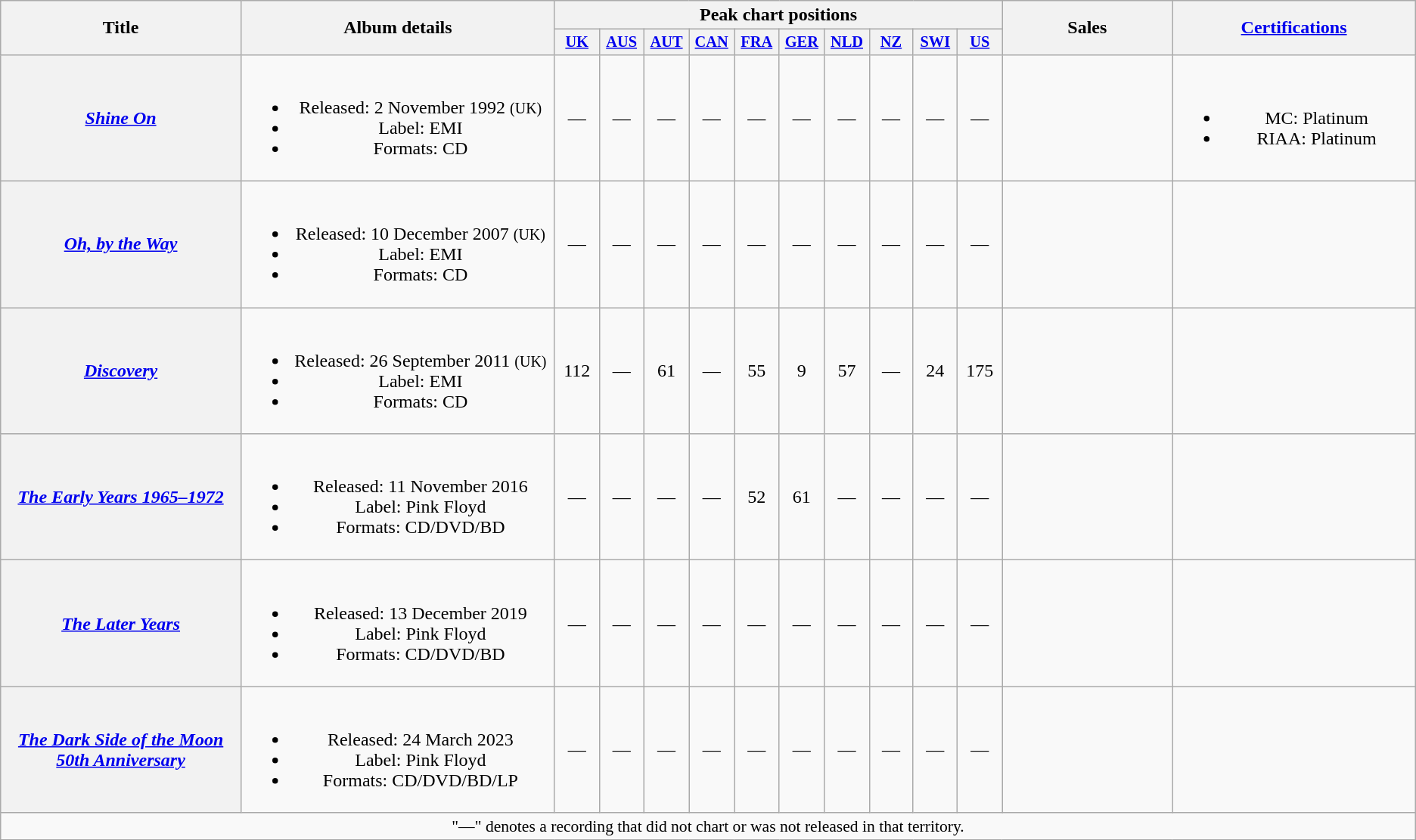<table class="wikitable plainrowheaders" style="text-align:center;">
<tr>
<th scope="col" rowspan="2" style="width:14em;">Title</th>
<th scope="col" rowspan="2" style="width:18em;">Album details</th>
<th scope="col" colspan="10">Peak chart positions</th>
<th scope="col" rowspan="2" style="width:10em;">Sales</th>
<th scope="col" rowspan="2" style="width:14em;"><a href='#'>Certifications</a></th>
</tr>
<tr>
<th scope="col" style="width:2.5em;font-size:85%;"><a href='#'>UK</a><br></th>
<th scope="col" style="width:2.5em;font-size:85%;"><a href='#'>AUS</a><br></th>
<th scope="col" style="width:2.5em;font-size:85%;"><a href='#'>AUT</a><br></th>
<th scope="col" style="width:2.5em;font-size:85%;"><a href='#'>CAN</a><br></th>
<th scope="col" style="width:2.5em;font-size:85%;"><a href='#'>FRA</a><br></th>
<th scope="col" style="width:2.5em;font-size:85%;"><a href='#'>GER</a><br></th>
<th scope="col" style="width:2.5em;font-size:85%;"><a href='#'>NLD</a><br></th>
<th scope="col" style="width:2.5em;font-size:85%;"><a href='#'>NZ</a><br></th>
<th scope="col" style="width:2.5em;font-size:85%;"><a href='#'>SWI</a><br></th>
<th scope="col" style="width:2.5em;font-size:85%;"><a href='#'>US</a><br></th>
</tr>
<tr>
<th scope="row"><em><a href='#'>Shine On</a></em></th>
<td><br><ul><li>Released: 2 November 1992 <small>(UK)</small></li><li>Label: EMI</li><li>Formats: CD</li></ul></td>
<td>—</td>
<td>—</td>
<td>—</td>
<td>—</td>
<td>—</td>
<td>—</td>
<td>—</td>
<td>—</td>
<td>—</td>
<td>—</td>
<td></td>
<td><br><ul><li>MC: Platinum</li><li>RIAA: Platinum</li></ul></td>
</tr>
<tr>
<th scope="row"><em><a href='#'>Oh, by the Way</a></em></th>
<td><br><ul><li>Released: 10 December 2007 <small>(UK)</small></li><li>Label: EMI</li><li>Formats: CD</li></ul></td>
<td>—</td>
<td>—</td>
<td>—</td>
<td>—</td>
<td>—</td>
<td>—</td>
<td>—</td>
<td>—</td>
<td>—</td>
<td>—</td>
<td></td>
<td></td>
</tr>
<tr>
<th scope="row"><em><a href='#'>Discovery</a></em></th>
<td><br><ul><li>Released: 26 September 2011 <small>(UK)</small></li><li>Label: EMI</li><li>Formats: CD</li></ul></td>
<td>112</td>
<td>—</td>
<td>61</td>
<td>—</td>
<td>55</td>
<td>9</td>
<td>57</td>
<td>—</td>
<td>24</td>
<td>175</td>
<td></td>
<td></td>
</tr>
<tr>
<th scope="row"><em><a href='#'>The Early Years 1965–1972</a></em></th>
<td><br><ul><li>Released: 11 November 2016</li><li>Label: Pink Floyd</li><li>Formats: CD/DVD/BD</li></ul></td>
<td>—</td>
<td>—</td>
<td>—</td>
<td>—</td>
<td>52<br></td>
<td>61</td>
<td>—</td>
<td>—</td>
<td>—</td>
<td>—</td>
<td></td>
<td></td>
</tr>
<tr>
<th scope="row"><em><a href='#'>The Later Years</a></em></th>
<td><br><ul><li>Released: 13 December 2019</li><li>Label: Pink Floyd</li><li>Formats: CD/DVD/BD</li></ul></td>
<td>—</td>
<td>—</td>
<td>—</td>
<td>—</td>
<td>—</td>
<td>—</td>
<td>—</td>
<td>—</td>
<td>—</td>
<td>—</td>
<td></td>
<td></td>
</tr>
<tr>
<th scope="row"><em><a href='#'>The Dark Side of the Moon 50th Anniversary</a></em></th>
<td><br><ul><li>Released: 24 March 2023</li><li>Label: Pink Floyd</li><li>Formats: CD/DVD/BD/LP</li></ul></td>
<td>—</td>
<td>—</td>
<td>—</td>
<td>—</td>
<td>—</td>
<td>—</td>
<td>—</td>
<td>—</td>
<td>—</td>
<td>—</td>
<td></td>
</tr>
<tr>
<td colspan="14" style="font-size:90%">"—" denotes a recording that did not chart or was not released in that territory.</td>
</tr>
</table>
